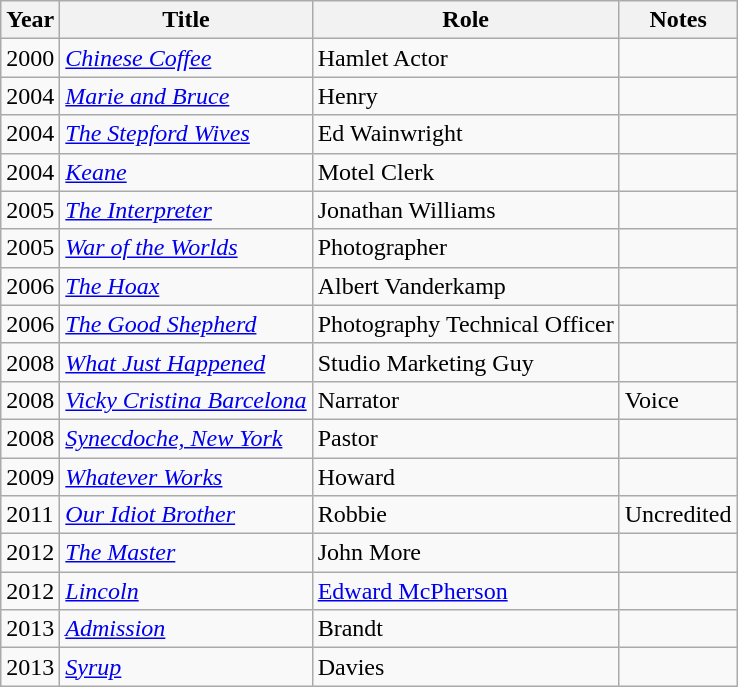<table class="wikitable sortable">
<tr>
<th>Year</th>
<th>Title</th>
<th>Role</th>
<th>Notes</th>
</tr>
<tr>
<td>2000</td>
<td><em><a href='#'>Chinese Coffee</a></em></td>
<td>Hamlet Actor</td>
<td></td>
</tr>
<tr>
<td>2004</td>
<td><em><a href='#'>Marie and Bruce</a></em></td>
<td>Henry</td>
<td></td>
</tr>
<tr>
<td>2004</td>
<td><em><a href='#'>The Stepford Wives</a></em></td>
<td>Ed Wainwright</td>
<td></td>
</tr>
<tr>
<td>2004</td>
<td><em><a href='#'>Keane</a></em></td>
<td>Motel Clerk</td>
<td></td>
</tr>
<tr>
<td>2005</td>
<td><em><a href='#'>The Interpreter</a></em></td>
<td>Jonathan Williams</td>
<td></td>
</tr>
<tr>
<td>2005</td>
<td><em><a href='#'>War of the Worlds</a></em></td>
<td>Photographer</td>
<td></td>
</tr>
<tr>
<td>2006</td>
<td><em><a href='#'>The Hoax</a></em></td>
<td>Albert Vanderkamp</td>
<td></td>
</tr>
<tr>
<td>2006</td>
<td><em><a href='#'>The Good Shepherd</a></em></td>
<td>Photography Technical Officer</td>
<td></td>
</tr>
<tr>
<td>2008</td>
<td><em><a href='#'>What Just Happened</a></em></td>
<td>Studio Marketing Guy</td>
<td></td>
</tr>
<tr>
<td>2008</td>
<td><em><a href='#'>Vicky Cristina Barcelona</a></em></td>
<td>Narrator</td>
<td>Voice</td>
</tr>
<tr>
<td>2008</td>
<td><em><a href='#'>Synecdoche, New York</a></em></td>
<td>Pastor</td>
<td></td>
</tr>
<tr>
<td>2009</td>
<td><em><a href='#'>Whatever Works</a></em></td>
<td>Howard</td>
<td></td>
</tr>
<tr>
<td>2011</td>
<td><em><a href='#'>Our Idiot Brother</a></em></td>
<td>Robbie</td>
<td>Uncredited</td>
</tr>
<tr>
<td>2012</td>
<td><em><a href='#'>The Master</a></em></td>
<td>John More</td>
<td></td>
</tr>
<tr>
<td>2012</td>
<td><em><a href='#'>Lincoln</a></em></td>
<td><a href='#'>Edward McPherson</a></td>
<td></td>
</tr>
<tr>
<td>2013</td>
<td><em><a href='#'>Admission</a></em></td>
<td>Brandt</td>
<td></td>
</tr>
<tr>
<td>2013</td>
<td><em><a href='#'>Syrup</a></em></td>
<td>Davies</td>
<td></td>
</tr>
</table>
